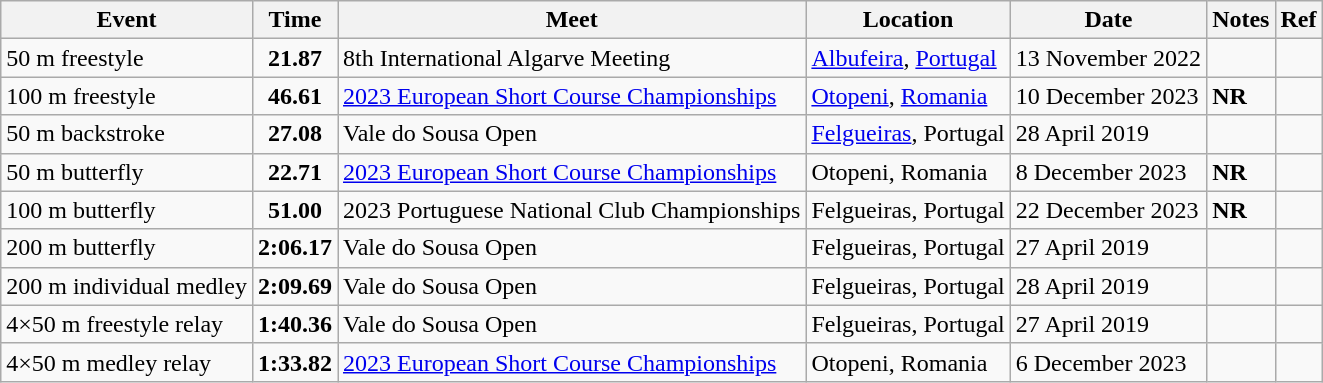<table class="wikitable">
<tr>
<th>Event</th>
<th>Time</th>
<th>Meet</th>
<th>Location</th>
<th>Date</th>
<th>Notes</th>
<th>Ref</th>
</tr>
<tr>
<td>50 m freestyle</td>
<td style="text-align:center;"><strong>21.87</strong></td>
<td>8th International Algarve Meeting</td>
<td><a href='#'>Albufeira</a>, <a href='#'>Portugal</a></td>
<td>13 November 2022</td>
<td></td>
<td></td>
</tr>
<tr>
<td>100 m freestyle</td>
<td style="text-align:center;"><strong>46.61</strong></td>
<td><a href='#'>2023 European Short Course Championships</a></td>
<td><a href='#'>Otopeni</a>, <a href='#'>Romania</a></td>
<td>10 December 2023</td>
<td><strong>NR</strong></td>
<td></td>
</tr>
<tr>
<td>50 m backstroke</td>
<td style="text-align:center;"><strong>27.08</strong></td>
<td>Vale do Sousa Open</td>
<td><a href='#'>Felgueiras</a>, Portugal</td>
<td>28 April 2019</td>
<td></td>
<td></td>
</tr>
<tr>
<td>50 m butterfly</td>
<td style="text-align:center;"><strong>22.71</strong></td>
<td><a href='#'>2023 European Short Course Championships</a></td>
<td>Otopeni, Romania</td>
<td>8 December 2023</td>
<td><strong>NR</strong></td>
<td></td>
</tr>
<tr>
<td>100 m butterfly</td>
<td style="text-align:center;"><strong>51.00</strong></td>
<td>2023 Portuguese National Club Championships</td>
<td>Felgueiras, Portugal</td>
<td>22 December 2023</td>
<td><strong>NR</strong></td>
<td></td>
</tr>
<tr>
<td>200 m butterfly</td>
<td style="text-align:center;"><strong>2:06.17</strong></td>
<td>Vale do Sousa Open</td>
<td>Felgueiras, Portugal</td>
<td>27 April 2019</td>
<td></td>
<td></td>
</tr>
<tr>
<td>200 m individual medley</td>
<td style="text-align:center;"><strong>2:09.69</strong></td>
<td>Vale do Sousa Open</td>
<td>Felgueiras, Portugal</td>
<td>28 April 2019</td>
<td></td>
<td></td>
</tr>
<tr>
<td>4×50 m freestyle relay</td>
<td style="text-align:center;"><strong>1:40.36</strong></td>
<td>Vale do Sousa Open</td>
<td>Felgueiras, Portugal</td>
<td>27 April 2019</td>
<td></td>
<td></td>
</tr>
<tr>
<td>4×50 m medley relay</td>
<td style="text-align:center;"><strong>1:33.82</strong></td>
<td><a href='#'>2023 European Short Course Championships</a></td>
<td>Otopeni, Romania</td>
<td>6 December 2023</td>
<td></td>
<td></td>
</tr>
</table>
